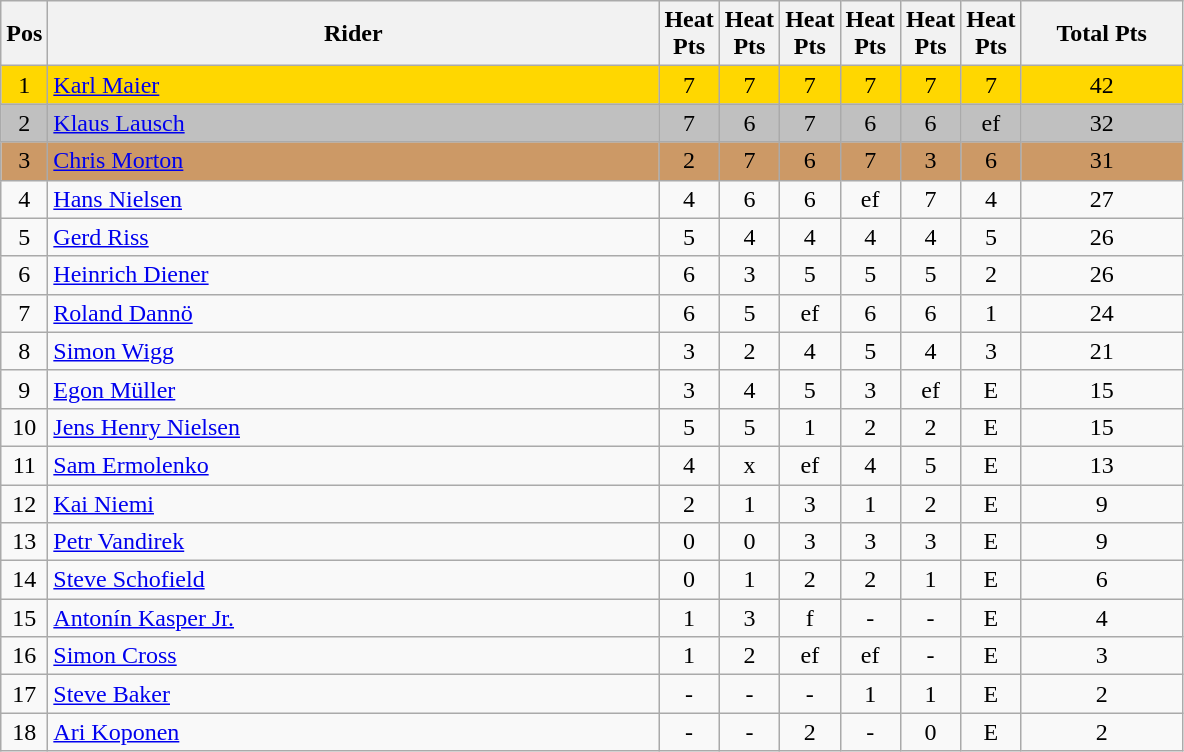<table class="wikitable" style="font-size: 100%">
<tr>
<th width=20>Pos</th>
<th width=400>Rider</th>
<th width=20>Heat Pts</th>
<th width=20>Heat Pts</th>
<th width=20>Heat Pts</th>
<th width=20>Heat Pts</th>
<th width=20>Heat Pts</th>
<th width=20>Heat Pts</th>
<th width=100>Total Pts</th>
</tr>
<tr align=center style="background-color: gold;">
<td>1</td>
<td align="left"> <a href='#'>Karl Maier</a></td>
<td>7</td>
<td>7</td>
<td>7</td>
<td>7</td>
<td>7</td>
<td>7</td>
<td>42</td>
</tr>
<tr align=center style="background-color: silver;">
<td>2</td>
<td align="left"> <a href='#'>Klaus Lausch</a></td>
<td>7</td>
<td>6</td>
<td>7</td>
<td>6</td>
<td>6</td>
<td>ef</td>
<td>32</td>
</tr>
<tr align=center style="background-color: #cc9966;">
<td>3</td>
<td align="left"> <a href='#'>Chris Morton</a></td>
<td>2</td>
<td>7</td>
<td>6</td>
<td>7</td>
<td>3</td>
<td>6</td>
<td>31</td>
</tr>
<tr align=center>
<td>4</td>
<td align="left"> <a href='#'>Hans Nielsen</a></td>
<td>4</td>
<td>6</td>
<td>6</td>
<td>ef</td>
<td>7</td>
<td>4</td>
<td>27</td>
</tr>
<tr align=center>
<td>5</td>
<td align="left"> <a href='#'>Gerd Riss</a></td>
<td>5</td>
<td>4</td>
<td>4</td>
<td>4</td>
<td>4</td>
<td>5</td>
<td>26</td>
</tr>
<tr align=center>
<td>6</td>
<td align="left"> <a href='#'>Heinrich Diener</a></td>
<td>6</td>
<td>3</td>
<td>5</td>
<td>5</td>
<td>5</td>
<td>2</td>
<td>26</td>
</tr>
<tr align=center>
<td>7</td>
<td align="left"> <a href='#'>Roland Dannö</a></td>
<td>6</td>
<td>5</td>
<td>ef</td>
<td>6</td>
<td>6</td>
<td>1</td>
<td>24</td>
</tr>
<tr align=center>
<td>8</td>
<td align="left"> <a href='#'>Simon Wigg</a></td>
<td>3</td>
<td>2</td>
<td>4</td>
<td>5</td>
<td>4</td>
<td>3</td>
<td>21</td>
</tr>
<tr align=center>
<td>9</td>
<td align="left"> <a href='#'>Egon Müller</a></td>
<td>3</td>
<td>4</td>
<td>5</td>
<td>3</td>
<td>ef</td>
<td>E</td>
<td>15</td>
</tr>
<tr align=center>
<td>10</td>
<td align="left"> <a href='#'>Jens Henry Nielsen</a></td>
<td>5</td>
<td>5</td>
<td>1</td>
<td>2</td>
<td>2</td>
<td>E</td>
<td>15</td>
</tr>
<tr align=center>
<td>11</td>
<td align="left"> <a href='#'>Sam Ermolenko</a></td>
<td>4</td>
<td>x</td>
<td>ef</td>
<td>4</td>
<td>5</td>
<td>E</td>
<td>13</td>
</tr>
<tr align=center>
<td>12</td>
<td align="left"> <a href='#'>Kai Niemi</a></td>
<td>2</td>
<td>1</td>
<td>3</td>
<td>1</td>
<td>2</td>
<td>E</td>
<td>9</td>
</tr>
<tr align=center>
<td>13</td>
<td align="left"> <a href='#'>Petr Vandirek</a></td>
<td>0</td>
<td>0</td>
<td>3</td>
<td>3</td>
<td>3</td>
<td>E</td>
<td>9</td>
</tr>
<tr align=center>
<td>14</td>
<td align="left"> <a href='#'>Steve Schofield</a></td>
<td>0</td>
<td>1</td>
<td>2</td>
<td>2</td>
<td>1</td>
<td>E</td>
<td>6</td>
</tr>
<tr align=center>
<td>15</td>
<td align="left"> <a href='#'>Antonín Kasper Jr.</a></td>
<td>1</td>
<td>3</td>
<td>f</td>
<td>-</td>
<td>-</td>
<td>E</td>
<td>4</td>
</tr>
<tr align=center>
<td>16</td>
<td align="left"> <a href='#'>Simon Cross</a></td>
<td>1</td>
<td>2</td>
<td>ef</td>
<td>ef</td>
<td>-</td>
<td>E</td>
<td>3</td>
</tr>
<tr align=center>
<td>17</td>
<td align="left"> <a href='#'>Steve Baker</a></td>
<td>-</td>
<td>-</td>
<td>-</td>
<td>1</td>
<td>1</td>
<td>E</td>
<td>2</td>
</tr>
<tr align=center>
<td>18</td>
<td align="left"> <a href='#'>Ari Koponen</a></td>
<td>-</td>
<td>-</td>
<td>2</td>
<td>-</td>
<td>0</td>
<td>E</td>
<td>2</td>
</tr>
</table>
